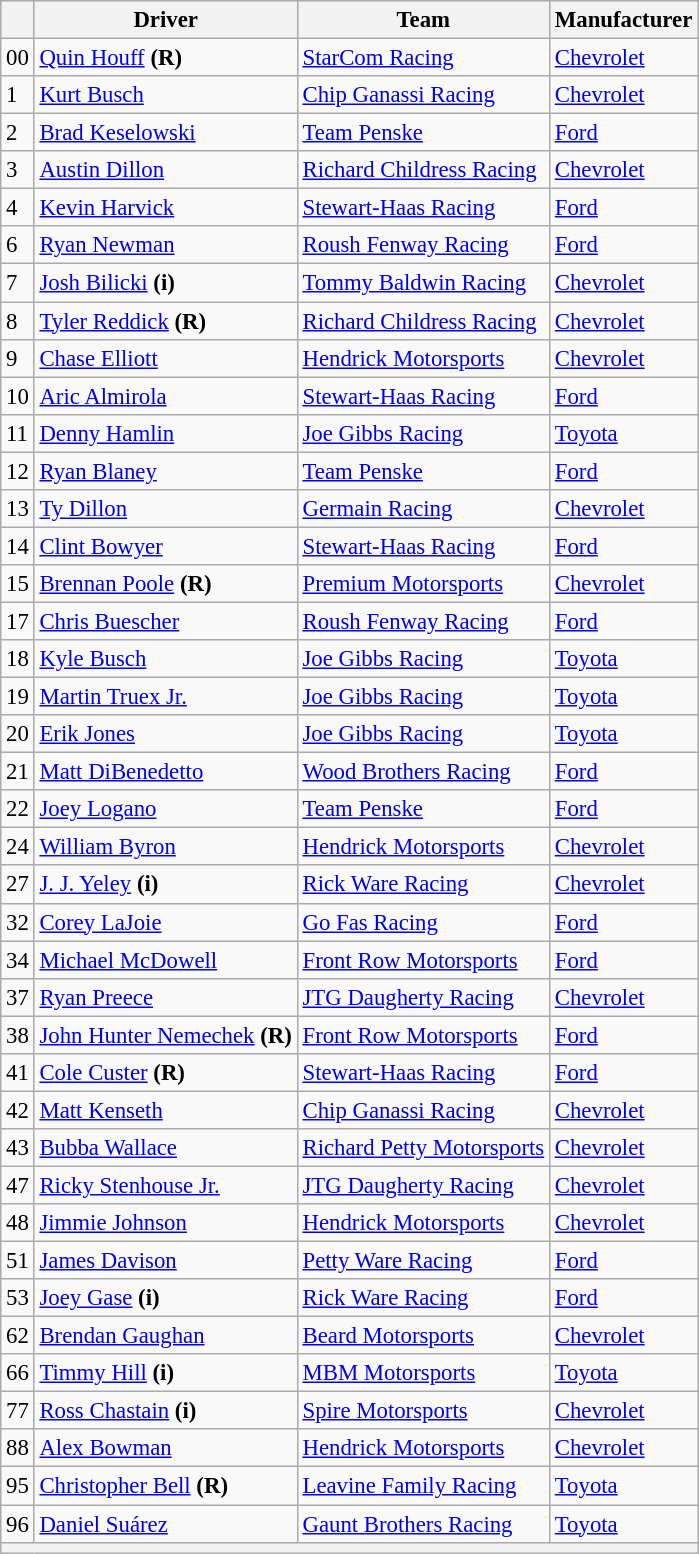<table class="wikitable" style="font-size:95%">
<tr>
<th></th>
<th>Driver</th>
<th>Team</th>
<th>Manufacturer</th>
</tr>
<tr>
<td>00</td>
<td><a href='#'>Quin Houff</a> <strong>(R)</strong></td>
<td><a href='#'>StarCom Racing</a></td>
<td><a href='#'>Chevrolet</a></td>
</tr>
<tr>
<td>1</td>
<td><a href='#'>Kurt Busch</a></td>
<td><a href='#'>Chip Ganassi Racing</a></td>
<td><a href='#'>Chevrolet</a></td>
</tr>
<tr>
<td>2</td>
<td><a href='#'>Brad Keselowski</a></td>
<td><a href='#'>Team Penske</a></td>
<td><a href='#'>Ford</a></td>
</tr>
<tr>
<td>3</td>
<td><a href='#'>Austin Dillon</a></td>
<td><a href='#'>Richard Childress Racing</a></td>
<td><a href='#'>Chevrolet</a></td>
</tr>
<tr>
<td>4</td>
<td><a href='#'>Kevin Harvick</a></td>
<td><a href='#'>Stewart-Haas Racing</a></td>
<td><a href='#'>Ford</a></td>
</tr>
<tr>
<td>6</td>
<td><a href='#'>Ryan Newman</a></td>
<td><a href='#'>Roush Fenway Racing</a></td>
<td><a href='#'>Ford</a></td>
</tr>
<tr>
<td>7</td>
<td><a href='#'>Josh Bilicki</a> <strong>(i)</strong></td>
<td><a href='#'>Tommy Baldwin Racing</a></td>
<td><a href='#'>Chevrolet</a></td>
</tr>
<tr>
<td>8</td>
<td><a href='#'>Tyler Reddick</a> <strong>(R)</strong></td>
<td><a href='#'>Richard Childress Racing</a></td>
<td><a href='#'>Chevrolet</a></td>
</tr>
<tr>
<td>9</td>
<td><a href='#'>Chase Elliott</a></td>
<td><a href='#'>Hendrick Motorsports</a></td>
<td><a href='#'>Chevrolet</a></td>
</tr>
<tr>
<td>10</td>
<td><a href='#'>Aric Almirola</a></td>
<td><a href='#'>Stewart-Haas Racing</a></td>
<td><a href='#'>Ford</a></td>
</tr>
<tr>
<td>11</td>
<td><a href='#'>Denny Hamlin</a></td>
<td><a href='#'>Joe Gibbs Racing</a></td>
<td><a href='#'>Toyota</a></td>
</tr>
<tr>
<td>12</td>
<td><a href='#'>Ryan Blaney</a></td>
<td><a href='#'>Team Penske</a></td>
<td><a href='#'>Ford</a></td>
</tr>
<tr>
<td>13</td>
<td><a href='#'>Ty Dillon</a></td>
<td><a href='#'>Germain Racing</a></td>
<td><a href='#'>Chevrolet</a></td>
</tr>
<tr>
<td>14</td>
<td><a href='#'>Clint Bowyer</a></td>
<td><a href='#'>Stewart-Haas Racing</a></td>
<td><a href='#'>Ford</a></td>
</tr>
<tr>
<td>15</td>
<td><a href='#'>Brennan Poole</a> <strong>(R)</strong></td>
<td><a href='#'>Premium Motorsports</a></td>
<td><a href='#'>Chevrolet</a></td>
</tr>
<tr>
<td>17</td>
<td><a href='#'>Chris Buescher</a></td>
<td><a href='#'>Roush Fenway Racing</a></td>
<td><a href='#'>Ford</a></td>
</tr>
<tr>
<td>18</td>
<td><a href='#'>Kyle Busch</a></td>
<td><a href='#'>Joe Gibbs Racing</a></td>
<td><a href='#'>Toyota</a></td>
</tr>
<tr>
<td>19</td>
<td><a href='#'>Martin Truex Jr.</a></td>
<td><a href='#'>Joe Gibbs Racing</a></td>
<td><a href='#'>Toyota</a></td>
</tr>
<tr>
<td>20</td>
<td><a href='#'>Erik Jones</a></td>
<td><a href='#'>Joe Gibbs Racing</a></td>
<td><a href='#'>Toyota</a></td>
</tr>
<tr>
<td>21</td>
<td><a href='#'>Matt DiBenedetto</a></td>
<td><a href='#'>Wood Brothers Racing</a></td>
<td><a href='#'>Ford</a></td>
</tr>
<tr>
<td>22</td>
<td><a href='#'>Joey Logano</a></td>
<td><a href='#'>Team Penske</a></td>
<td><a href='#'>Ford</a></td>
</tr>
<tr>
<td>24</td>
<td><a href='#'>William Byron</a></td>
<td><a href='#'>Hendrick Motorsports</a></td>
<td><a href='#'>Chevrolet</a></td>
</tr>
<tr>
<td>27</td>
<td><a href='#'>J. J. Yeley</a> <strong>(i)</strong></td>
<td><a href='#'>Rick Ware Racing</a></td>
<td><a href='#'>Chevrolet</a></td>
</tr>
<tr>
<td>32</td>
<td><a href='#'>Corey LaJoie</a></td>
<td><a href='#'>Go Fas Racing</a></td>
<td><a href='#'>Ford</a></td>
</tr>
<tr>
<td>34</td>
<td><a href='#'>Michael McDowell</a></td>
<td><a href='#'>Front Row Motorsports</a></td>
<td><a href='#'>Ford</a></td>
</tr>
<tr>
<td>37</td>
<td><a href='#'>Ryan Preece</a></td>
<td><a href='#'>JTG Daugherty Racing</a></td>
<td><a href='#'>Chevrolet</a></td>
</tr>
<tr>
<td>38</td>
<td><a href='#'>John Hunter Nemechek</a> <strong>(R)</strong></td>
<td><a href='#'>Front Row Motorsports</a></td>
<td><a href='#'>Ford</a></td>
</tr>
<tr>
<td>41</td>
<td><a href='#'>Cole Custer</a> <strong>(R)</strong></td>
<td><a href='#'>Stewart-Haas Racing</a></td>
<td><a href='#'>Ford</a></td>
</tr>
<tr>
<td>42</td>
<td><a href='#'>Matt Kenseth</a></td>
<td><a href='#'>Chip Ganassi Racing</a></td>
<td><a href='#'>Chevrolet</a></td>
</tr>
<tr>
<td>43</td>
<td><a href='#'>Bubba Wallace</a></td>
<td><a href='#'>Richard Petty Motorsports</a></td>
<td><a href='#'>Chevrolet</a></td>
</tr>
<tr>
<td>47</td>
<td><a href='#'>Ricky Stenhouse Jr.</a></td>
<td><a href='#'>JTG Daugherty Racing</a></td>
<td><a href='#'>Chevrolet</a></td>
</tr>
<tr>
<td>48</td>
<td><a href='#'>Jimmie Johnson</a></td>
<td><a href='#'>Hendrick Motorsports</a></td>
<td><a href='#'>Chevrolet</a></td>
</tr>
<tr>
<td>51</td>
<td><a href='#'>James Davison</a></td>
<td><a href='#'>Petty Ware Racing</a></td>
<td><a href='#'>Ford</a></td>
</tr>
<tr>
<td>53</td>
<td><a href='#'>Joey Gase</a> <strong>(i)</strong></td>
<td><a href='#'>Rick Ware Racing</a></td>
<td><a href='#'>Ford</a></td>
</tr>
<tr>
<td>62</td>
<td><a href='#'>Brendan Gaughan</a></td>
<td><a href='#'>Beard Motorsports</a></td>
<td><a href='#'>Chevrolet</a></td>
</tr>
<tr>
<td>66</td>
<td><a href='#'>Timmy Hill</a> <strong>(i)</strong></td>
<td><a href='#'>MBM Motorsports</a></td>
<td><a href='#'>Toyota</a></td>
</tr>
<tr>
<td>77</td>
<td><a href='#'>Ross Chastain</a> <strong>(i)</strong></td>
<td><a href='#'>Spire Motorsports</a></td>
<td><a href='#'>Chevrolet</a></td>
</tr>
<tr>
<td>88</td>
<td><a href='#'>Alex Bowman</a></td>
<td><a href='#'>Hendrick Motorsports</a></td>
<td><a href='#'>Chevrolet</a></td>
</tr>
<tr>
<td>95</td>
<td><a href='#'>Christopher Bell</a> <strong>(R)</strong></td>
<td><a href='#'>Leavine Family Racing</a></td>
<td><a href='#'>Toyota</a></td>
</tr>
<tr>
<td>96</td>
<td><a href='#'>Daniel Suárez</a></td>
<td><a href='#'>Gaunt Brothers Racing</a></td>
<td><a href='#'>Toyota</a></td>
</tr>
<tr>
<th colspan="4"></th>
</tr>
</table>
